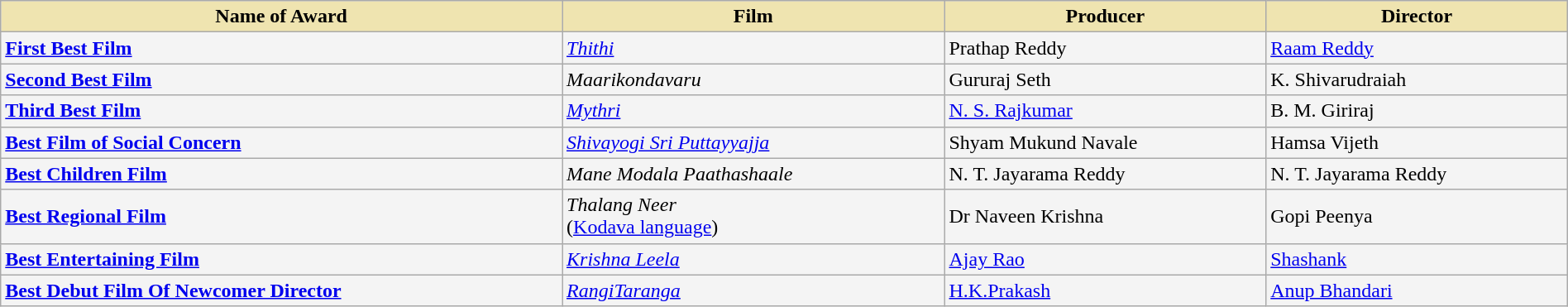<table class="wikitable" style="width:100%;">
<tr>
<th style="background-color:#EFE4B0;">Name of Award</th>
<th style="background-color:#EFE4B0;">Film</th>
<th style="background-color:#EFE4B0;">Producer</th>
<th style="background-color:#EFE4B0;">Director</th>
</tr>
<tr style="background-color:#F4F4F4">
<td><strong><a href='#'>First Best Film</a></strong></td>
<td><em><a href='#'>Thithi</a></em></td>
<td>Prathap Reddy</td>
<td><a href='#'>Raam Reddy</a></td>
</tr>
<tr style="background-color:#F4F4F4">
<td><strong><a href='#'>Second Best Film</a></strong></td>
<td><em>Maarikondavaru</em></td>
<td>Gururaj Seth</td>
<td>K. Shivarudraiah</td>
</tr>
<tr style="background-color:#F4F4F4">
<td><strong><a href='#'>Third Best Film</a></strong></td>
<td><em><a href='#'>Mythri</a></em></td>
<td><a href='#'>N. S. Rajkumar</a></td>
<td>B. M. Giriraj</td>
</tr>
<tr style="background-color:#F4F4F4">
<td><strong><a href='#'>Best Film of Social Concern</a></strong></td>
<td><em><a href='#'>Shivayogi Sri Puttayyajja</a></em></td>
<td>Shyam Mukund Navale</td>
<td>Hamsa Vijeth</td>
</tr>
<tr style="background-color:#F4F4F4">
<td><strong><a href='#'>Best Children Film</a></strong></td>
<td><em>Mane Modala Paathashaale</em></td>
<td>N. T. Jayarama Reddy</td>
<td>N. T. Jayarama Reddy</td>
</tr>
<tr style="background-color:#F4F4F4">
<td><strong><a href='#'>Best Regional Film</a></strong></td>
<td><em>Thalang Neer</em><br>(<a href='#'>Kodava language</a>)</td>
<td>Dr Naveen Krishna</td>
<td>Gopi Peenya</td>
</tr>
<tr style="background-color:#F4F4F4">
<td><strong><a href='#'>Best Entertaining Film</a></strong></td>
<td><em><a href='#'>Krishna Leela</a></em></td>
<td><a href='#'>Ajay Rao</a></td>
<td><a href='#'>Shashank</a></td>
</tr>
<tr style="background-color:#F4F4F4">
<td><strong><a href='#'>Best Debut Film Of Newcomer Director</a></strong></td>
<td><em><a href='#'>RangiTaranga</a></em></td>
<td><a href='#'>H.K.Prakash</a></td>
<td><a href='#'>Anup Bhandari</a></td>
</tr>
</table>
